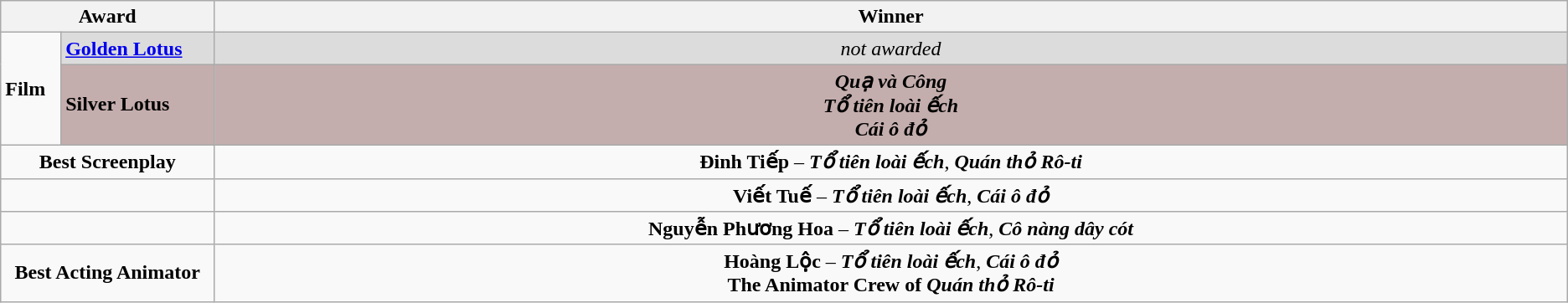<table class=wikitable>
<tr>
<th width="12%" colspan="2">Award</th>
<th width="76%">Winner</th>
</tr>
<tr>
<td rowspan="2"><strong>Film</strong></td>
<td style="background:#DCDCDC"><strong><a href='#'>Golden Lotus</a></strong></td>
<td style="background:#DCDCDC" align=center><em>not awarded</em></td>
</tr>
<tr>
<td style="background:#C4AEAD"><strong>Silver Lotus</strong></td>
<td style="background:#C4AEAD" align=center><strong><em>Quạ và Công</em></strong><br><strong><em>Tổ tiên loài ếch</em></strong><br><strong><em>Cái ô đỏ</em></strong></td>
</tr>
<tr>
<td colspan="2" align=center><strong>Best Screenplay</strong></td>
<td align=center><strong>Đinh Tiếp</strong> – <strong><em>Tổ tiên loài ếch</em></strong>, <strong><em>Quán thỏ Rô-ti</em></strong></td>
</tr>
<tr>
<td colspan="2" align=center><strong></strong></td>
<td align=center><strong>Viết Tuế</strong> – <strong><em>Tổ tiên loài ếch</em></strong>, <strong><em>Cái ô đỏ</em></strong></td>
</tr>
<tr>
<td colspan="2" align=center><strong></strong></td>
<td align=center><strong>Nguyễn Phương Hoa</strong> – <strong><em>Tổ tiên loài ếch</em></strong>, <strong><em>Cô nàng dây cót</em></strong></td>
</tr>
<tr>
<td colspan="2" align=center><strong>Best Acting Animator</strong></td>
<td align=center><strong>Hoàng Lộc</strong> – <strong><em>Tổ tiên loài ếch</em></strong>, <strong><em>Cái ô đỏ</em></strong><br><strong>The Animator Crew of</strong> <strong><em>Quán thỏ Rô-ti</em></strong></td>
</tr>
</table>
